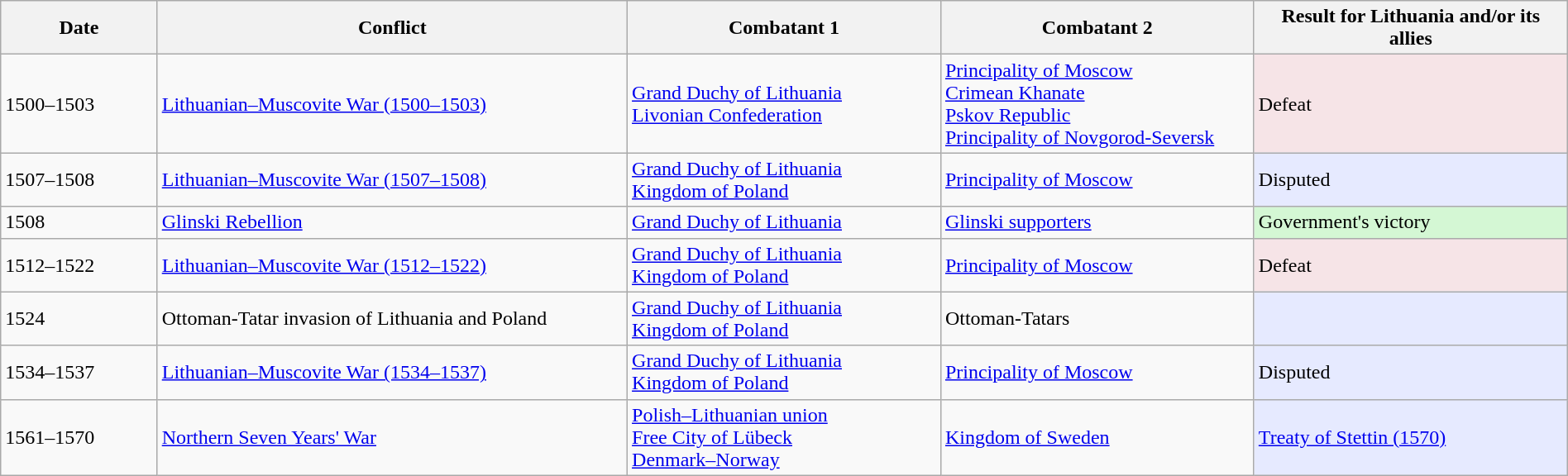<table class="wikitable sortable" width="100%">
<tr>
<th width="10%">Date</th>
<th width="30%">Conflict</th>
<th width="20%">Combatant 1</th>
<th width="20%">Combatant 2</th>
<th width="20%">Result for Lithuania and/or its allies</th>
</tr>
<tr>
<td>1500–1503</td>
<td><a href='#'>Lithuanian–Muscovite War (1500–1503)</a></td>
<td> <a href='#'>Grand Duchy of Lithuania</a><br> <a href='#'>Livonian Confederation</a></td>
<td> <a href='#'>Principality of Moscow</a><br> <a href='#'>Crimean Khanate</a><br> <a href='#'>Pskov Republic</a><br><a href='#'>Principality of Novgorod-Seversk</a></td>
<td style="background:#F6E4E7">Defeat</td>
</tr>
<tr>
<td>1507–1508</td>
<td><a href='#'>Lithuanian–Muscovite War (1507–1508)</a></td>
<td> <a href='#'>Grand Duchy of Lithuania</a><br> <a href='#'>Kingdom of Poland</a></td>
<td> <a href='#'>Principality of Moscow</a></td>
<td style="background:#E6EAFF">Disputed</td>
</tr>
<tr>
<td>1508</td>
<td><a href='#'>Glinski Rebellion</a></td>
<td> <a href='#'>Grand Duchy of Lithuania</a></td>
<td><a href='#'>Glinski supporters</a></td>
<td style="background:#D4F7D4">Government's victory</td>
</tr>
<tr>
<td>1512–1522</td>
<td><a href='#'>Lithuanian–Muscovite War (1512–1522)</a></td>
<td> <a href='#'>Grand Duchy of Lithuania</a><br> <a href='#'>Kingdom of Poland</a></td>
<td> <a href='#'>Principality of Moscow</a></td>
<td style="background:#F6E4E7">Defeat</td>
</tr>
<tr>
<td>1524</td>
<td>Ottoman-Tatar invasion of Lithuania and Poland</td>
<td> <a href='#'>Grand Duchy of Lithuania</a><br> <a href='#'>Kingdom of Poland</a></td>
<td>Ottoman-Tatars</td>
<td style="background:#E6EAFF"></td>
</tr>
<tr>
<td>1534–1537</td>
<td><a href='#'>Lithuanian–Muscovite War (1534–1537)</a></td>
<td> <a href='#'>Grand Duchy of Lithuania</a><br> <a href='#'>Kingdom of Poland</a></td>
<td> <a href='#'>Principality of Moscow</a></td>
<td style="background:#E6EAFF">Disputed</td>
</tr>
<tr>
<td>1561–1570</td>
<td><a href='#'>Northern Seven Years' War</a></td>
<td> <a href='#'>Polish–Lithuanian union</a><br> <a href='#'>Free City of Lübeck</a><br> <a href='#'>Denmark–Norway</a></td>
<td> <a href='#'>Kingdom of Sweden</a></td>
<td style="background:#E6EAFF"><a href='#'>Treaty of Stettin (1570)</a></td>
</tr>
</table>
